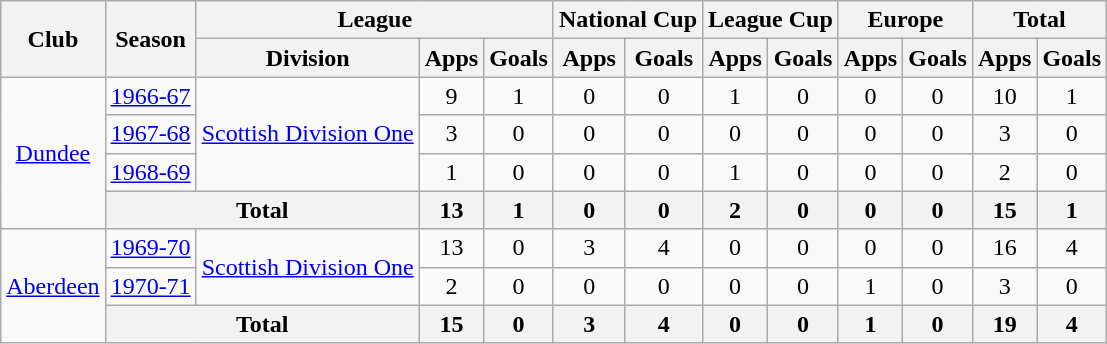<table class="wikitable" style="text-align:center">
<tr>
<th rowspan="2">Club</th>
<th rowspan="2">Season</th>
<th colspan="3">League</th>
<th colspan="2">National Cup</th>
<th colspan="2">League Cup</th>
<th colspan="2">Europe</th>
<th colspan="2">Total</th>
</tr>
<tr>
<th>Division</th>
<th>Apps</th>
<th>Goals</th>
<th>Apps</th>
<th>Goals</th>
<th>Apps</th>
<th>Goals</th>
<th>Apps</th>
<th>Goals</th>
<th>Apps</th>
<th>Goals</th>
</tr>
<tr>
<td rowspan="4"><a href='#'>Dundee</a></td>
<td><a href='#'>1966-67</a></td>
<td rowspan="3"><a href='#'>Scottish Division One</a></td>
<td>9</td>
<td>1</td>
<td>0</td>
<td>0</td>
<td>1</td>
<td>0</td>
<td>0</td>
<td>0</td>
<td>10</td>
<td>1</td>
</tr>
<tr>
<td><a href='#'>1967-68</a></td>
<td>3</td>
<td>0</td>
<td>0</td>
<td>0</td>
<td>0</td>
<td>0</td>
<td>0</td>
<td>0</td>
<td>3</td>
<td>0</td>
</tr>
<tr>
<td><a href='#'>1968-69</a></td>
<td>1</td>
<td>0</td>
<td>0</td>
<td>0</td>
<td>1</td>
<td>0</td>
<td>0</td>
<td>0</td>
<td>2</td>
<td>0</td>
</tr>
<tr>
<th colspan="2">Total</th>
<th>13</th>
<th>1</th>
<th>0</th>
<th>0</th>
<th>2</th>
<th>0</th>
<th>0</th>
<th>0</th>
<th>15</th>
<th>1</th>
</tr>
<tr>
<td rowspan="3"><a href='#'>Aberdeen</a></td>
<td><a href='#'>1969-70</a></td>
<td rowspan="2"><a href='#'>Scottish Division One</a></td>
<td>13</td>
<td>0</td>
<td>3</td>
<td>4</td>
<td>0</td>
<td>0</td>
<td>0</td>
<td>0</td>
<td>16</td>
<td>4</td>
</tr>
<tr>
<td><a href='#'>1970-71</a></td>
<td>2</td>
<td>0</td>
<td>0</td>
<td>0</td>
<td>0</td>
<td>0</td>
<td>1</td>
<td>0</td>
<td>3</td>
<td>0</td>
</tr>
<tr>
<th colspan="2">Total</th>
<th>15</th>
<th>0</th>
<th>3</th>
<th>4</th>
<th>0</th>
<th>0</th>
<th>1</th>
<th>0</th>
<th>19</th>
<th>4</th>
</tr>
</table>
